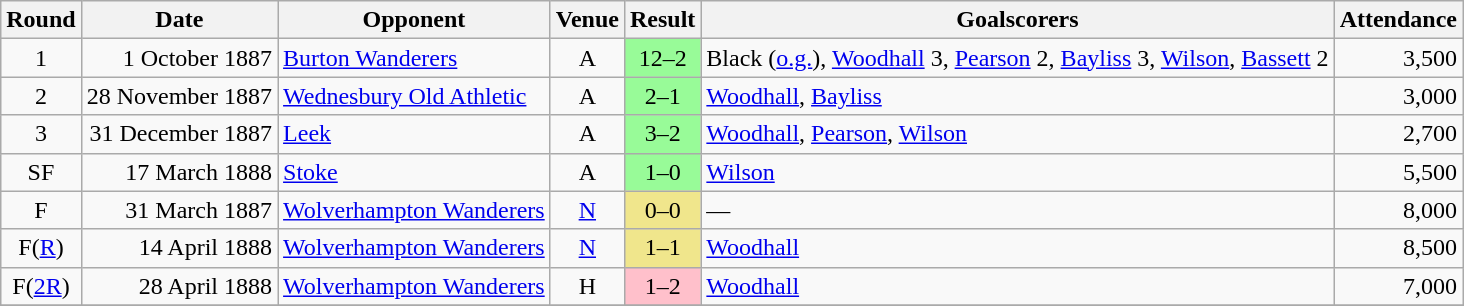<table class="wikitable">
<tr>
<th>Round</th>
<th>Date</th>
<th>Opponent</th>
<th>Venue</th>
<th>Result</th>
<th>Goalscorers</th>
<th>Attendance</th>
</tr>
<tr>
<td align="center">1</td>
<td align="right">1 October 1887</td>
<td><a href='#'>Burton Wanderers</a></td>
<td align="center">A</td>
<td align="center" bgcolor="PaleGreen">12–2</td>
<td>Black (<a href='#'>o.g.</a>), <a href='#'>Woodhall</a> 3, <a href='#'>Pearson</a> 2, <a href='#'>Bayliss</a> 3, <a href='#'>Wilson</a>, <a href='#'>Bassett</a> 2</td>
<td align="right">3,500</td>
</tr>
<tr>
<td align="center">2</td>
<td align="right">28 November 1887</td>
<td><a href='#'>Wednesbury Old Athletic</a></td>
<td align="center">A</td>
<td align="center" bgcolor="PaleGreen">2–1</td>
<td><a href='#'>Woodhall</a>, <a href='#'>Bayliss</a></td>
<td align="right">3,000</td>
</tr>
<tr>
<td align="center">3</td>
<td align="right">31 December 1887</td>
<td><a href='#'>Leek</a></td>
<td align="center">A</td>
<td align="center" bgcolor="PaleGreen">3–2</td>
<td><a href='#'>Woodhall</a>, <a href='#'>Pearson</a>, <a href='#'>Wilson</a></td>
<td align="right">2,700</td>
</tr>
<tr>
<td align="center">SF</td>
<td align="right">17 March 1888</td>
<td><a href='#'>Stoke</a></td>
<td align="center">A</td>
<td align="center" bgcolor="PaleGreen">1–0</td>
<td><a href='#'>Wilson</a></td>
<td align="right">5,500</td>
</tr>
<tr>
<td align="center">F</td>
<td align="right">31 March 1887</td>
<td><a href='#'>Wolverhampton Wanderers</a></td>
<td align="center"><a href='#'>N</a></td>
<td align="center" bgcolor="Khaki">0–0</td>
<td>—</td>
<td align="right">8,000</td>
</tr>
<tr>
<td align="center">F(<a href='#'>R</a>)</td>
<td align="right">14 April 1888</td>
<td><a href='#'>Wolverhampton Wanderers</a></td>
<td align="center"><a href='#'>N</a></td>
<td align="center" bgcolor="Khaki">1–1</td>
<td><a href='#'>Woodhall</a></td>
<td align="right">8,500</td>
</tr>
<tr>
<td align="center">F(<a href='#'>2R</a>)</td>
<td align="right">28 April 1888</td>
<td><a href='#'>Wolverhampton Wanderers</a></td>
<td align="center">H</td>
<td align="center" bgcolor="Pink">1–2</td>
<td><a href='#'>Woodhall</a></td>
<td align="right">7,000</td>
</tr>
<tr>
</tr>
</table>
